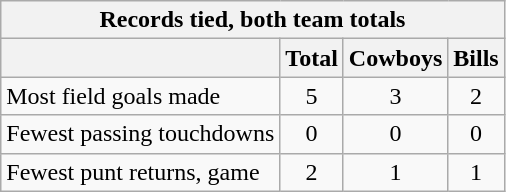<table class="wikitable">
<tr>
<th colspan=4>Records tied, both team totals</th>
</tr>
<tr>
<th></th>
<th>Total</th>
<th>Cowboys</th>
<th>Bills</th>
</tr>
<tr align=center>
<td align=left>Most field goals made</td>
<td>5</td>
<td>3</td>
<td>2</td>
</tr>
<tr align=center>
<td align=left>Fewest passing touchdowns</td>
<td>0</td>
<td>0</td>
<td>0</td>
</tr>
<tr align=center>
<td align=left>Fewest punt returns, game</td>
<td>2</td>
<td>1</td>
<td>1</td>
</tr>
</table>
